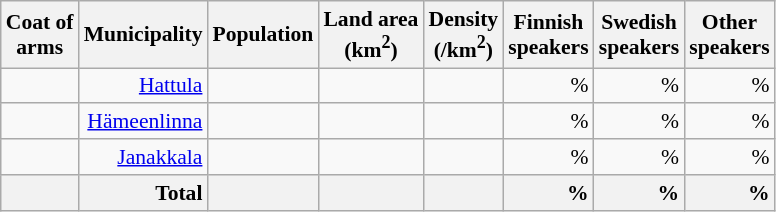<table class="wikitable sortable" style="font-size: 90%; text-align: right; line-height: normal">
<tr>
<th class="unsortable">Coat of<br>arms</th>
<th>Municipality</th>
<th>Population</th>
<th>Land area<br>(km<sup>2</sup>)</th>
<th>Density<br>(/km<sup>2</sup>)</th>
<th>Finnish<br>speakers</th>
<th>Swedish<br>speakers</th>
<th>Other<br>speakers</th>
</tr>
<tr>
<td></td>
<td><a href='#'>Hattula</a></td>
<td></td>
<td></td>
<td></td>
<td> %</td>
<td> %</td>
<td> %</td>
</tr>
<tr>
<td></td>
<td><a href='#'>Hämeenlinna</a></td>
<td></td>
<td></td>
<td></td>
<td> %</td>
<td> %</td>
<td> %</td>
</tr>
<tr>
<td></td>
<td><a href='#'>Janakkala</a></td>
<td></td>
<td></td>
<td></td>
<td> %</td>
<td> %</td>
<td> %</td>
</tr>
<tr>
<th></th>
<th + style=text-align:right><strong>Total</strong></th>
<th + style=text-align:right></th>
<th + style=text-align:right></th>
<th + style=text-align:right></th>
<th !+ style=text-align:right> %</th>
<th !+ style=text-align:right> %</th>
<th !+ style=text-align:right> %</th>
</tr>
</table>
